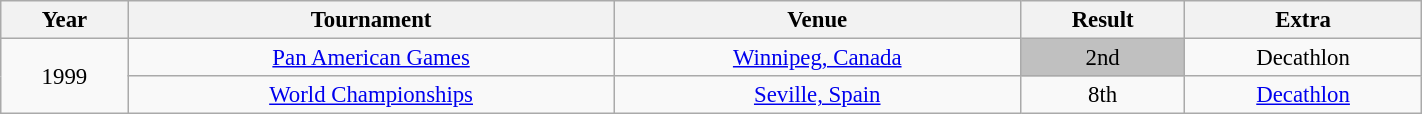<table class="wikitable" style=" text-align:center; font-size:95%;" width="75%">
<tr>
<th>Year</th>
<th>Tournament</th>
<th>Venue</th>
<th>Result</th>
<th>Extra</th>
</tr>
<tr>
<td rowspan=2>1999</td>
<td><a href='#'>Pan American Games</a></td>
<td><a href='#'>Winnipeg, Canada</a></td>
<td bgcolor="silver">2nd</td>
<td>Decathlon</td>
</tr>
<tr>
<td><a href='#'>World Championships</a></td>
<td><a href='#'>Seville, Spain</a></td>
<td>8th</td>
<td><a href='#'>Decathlon</a></td>
</tr>
</table>
